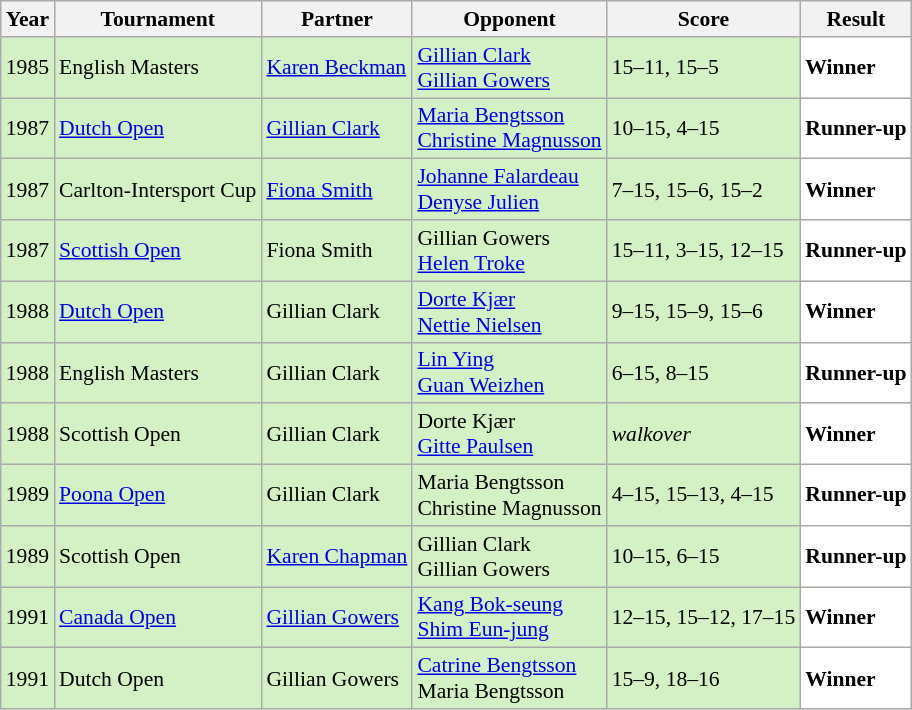<table class="sortable wikitable" style="font-size: 90%;">
<tr>
<th>Year</th>
<th>Tournament</th>
<th>Partner</th>
<th>Opponent</th>
<th>Score</th>
<th>Result</th>
</tr>
<tr style="background:#D4F1C5">
<td align="center">1985</td>
<td align="left">English Masters</td>
<td align="left"> <a href='#'>Karen Beckman</a></td>
<td align="left"> <a href='#'>Gillian Clark</a><br> <a href='#'>Gillian Gowers</a></td>
<td align="left">15–11, 15–5</td>
<td style="text-align:left; background:white"> <strong>Winner</strong></td>
</tr>
<tr style="background:#D4F1C5">
<td align="center">1987</td>
<td align="left"><a href='#'>Dutch Open</a></td>
<td align="left"> <a href='#'>Gillian Clark</a></td>
<td align="left"> <a href='#'>Maria Bengtsson</a><br> <a href='#'>Christine Magnusson</a></td>
<td align="left">10–15, 4–15</td>
<td style="text-align:left; background:white"> <strong>Runner-up</strong></td>
</tr>
<tr style="background:#D4F1C5">
<td align="center">1987</td>
<td align="left">Carlton-Intersport Cup</td>
<td align="left"> <a href='#'>Fiona Smith</a></td>
<td align="left"> <a href='#'>Johanne Falardeau</a><br> <a href='#'>Denyse Julien</a></td>
<td align="left">7–15, 15–6, 15–2</td>
<td style="text-align:left; background:white"> <strong>Winner</strong></td>
</tr>
<tr style="background:#D4F1C5">
<td align="center">1987</td>
<td align="left"><a href='#'>Scottish Open</a></td>
<td align="left"> Fiona Smith</td>
<td align="left"> Gillian Gowers<br> <a href='#'>Helen Troke</a></td>
<td align="left">15–11, 3–15, 12–15</td>
<td style="text-align:left; background:white"> <strong>Runner-up</strong></td>
</tr>
<tr style="background:#D4F1C5">
<td align="center">1988</td>
<td align="left"><a href='#'>Dutch Open</a></td>
<td align="left"> Gillian Clark</td>
<td align="left"> <a href='#'>Dorte Kjær</a><br> <a href='#'>Nettie Nielsen</a></td>
<td align="left">9–15, 15–9, 15–6</td>
<td style="text-align:left; background:white"> <strong>Winner</strong></td>
</tr>
<tr style="background:#D4F1C5">
<td align="center">1988</td>
<td align="left">English Masters</td>
<td align="left"> Gillian Clark</td>
<td align="left"> <a href='#'>Lin Ying</a><br> <a href='#'>Guan Weizhen</a></td>
<td align="left">6–15, 8–15</td>
<td style="text-align:left; background:white"> <strong>Runner-up</strong></td>
</tr>
<tr style="background:#D4F1C5">
<td align="center">1988</td>
<td align="left">Scottish Open</td>
<td align="left"> Gillian Clark</td>
<td align="left"> Dorte Kjær<br> <a href='#'>Gitte Paulsen</a></td>
<td align="left"><em>walkover</em></td>
<td style="text-align:left; background:white"> <strong>Winner</strong></td>
</tr>
<tr style="background:#D4F1C5">
<td align="center">1989</td>
<td align="left"><a href='#'>Poona Open</a></td>
<td align="left"> Gillian Clark</td>
<td align="left"> Maria Bengtsson<br> Christine Magnusson</td>
<td align="left">4–15, 15–13, 4–15</td>
<td style="text-align:left; background:white"> <strong>Runner-up</strong></td>
</tr>
<tr style="background:#D4F1C5">
<td align="center">1989</td>
<td align="left">Scottish Open</td>
<td align="left"> <a href='#'>Karen Chapman</a></td>
<td align="left"> Gillian Clark<br> Gillian Gowers</td>
<td align="left">10–15, 6–15</td>
<td style="text-align:left; background: white"> <strong>Runner-up</strong></td>
</tr>
<tr style="background:#D4F1C5">
<td align="center">1991</td>
<td align="left"><a href='#'>Canada Open</a></td>
<td align="left"> <a href='#'>Gillian Gowers</a></td>
<td align="left"> <a href='#'>Kang Bok-seung</a><br> <a href='#'>Shim Eun-jung</a></td>
<td align="left">12–15, 15–12, 17–15</td>
<td style="text-align:left; background:white"> <strong>Winner</strong></td>
</tr>
<tr style="background:#D4F1C5">
<td align="center">1991</td>
<td align="left">Dutch Open</td>
<td align="left"> Gillian Gowers</td>
<td align="left"> <a href='#'>Catrine Bengtsson</a><br> Maria Bengtsson</td>
<td align="left">15–9, 18–16</td>
<td style="text-align:left; background:white"> <strong>Winner</strong></td>
</tr>
</table>
